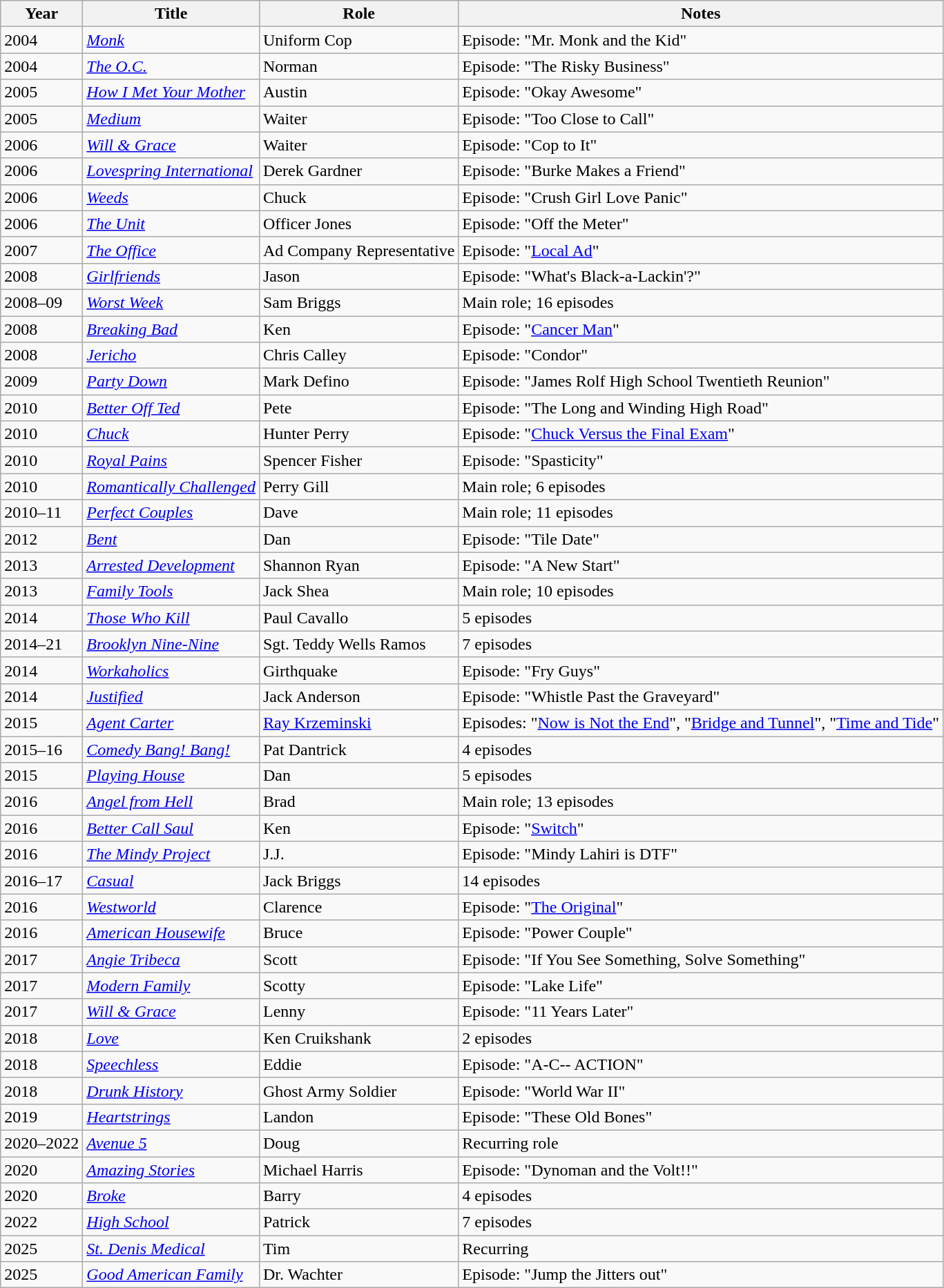<table class="wikitable">
<tr>
<th>Year</th>
<th>Title</th>
<th>Role</th>
<th>Notes</th>
</tr>
<tr>
<td>2004</td>
<td><em><a href='#'>Monk</a></em></td>
<td>Uniform Cop</td>
<td>Episode: "Mr. Monk and the Kid"</td>
</tr>
<tr>
<td>2004</td>
<td><em><a href='#'>The O.C.</a></em></td>
<td>Norman</td>
<td>Episode: "The Risky Business"</td>
</tr>
<tr>
<td>2005</td>
<td><em><a href='#'>How I Met Your Mother</a></em></td>
<td>Austin</td>
<td>Episode: "Okay Awesome"</td>
</tr>
<tr>
<td>2005</td>
<td><em><a href='#'>Medium</a></em></td>
<td>Waiter</td>
<td>Episode: "Too Close to Call"</td>
</tr>
<tr>
<td>2006</td>
<td><em><a href='#'>Will & Grace</a></em></td>
<td>Waiter</td>
<td>Episode: "Cop to It"</td>
</tr>
<tr>
<td>2006</td>
<td><em><a href='#'>Lovespring International</a></em></td>
<td>Derek Gardner</td>
<td>Episode: "Burke Makes a Friend"</td>
</tr>
<tr>
<td>2006</td>
<td><em><a href='#'>Weeds</a></em></td>
<td>Chuck</td>
<td>Episode: "Crush Girl Love Panic"</td>
</tr>
<tr>
<td>2006</td>
<td><em><a href='#'>The Unit</a></em></td>
<td>Officer Jones</td>
<td>Episode: "Off the Meter"</td>
</tr>
<tr>
<td>2007</td>
<td><em><a href='#'>The Office</a></em></td>
<td>Ad Company Representative</td>
<td>Episode: "<a href='#'>Local Ad</a>"</td>
</tr>
<tr>
<td>2008</td>
<td><em><a href='#'>Girlfriends</a></em></td>
<td>Jason</td>
<td>Episode: "What's Black-a-Lackin'?"</td>
</tr>
<tr>
<td>2008–09</td>
<td><em><a href='#'>Worst Week</a></em></td>
<td>Sam Briggs</td>
<td>Main role; 16 episodes</td>
</tr>
<tr>
<td>2008</td>
<td><em><a href='#'>Breaking Bad</a></em></td>
<td>Ken</td>
<td>Episode: "<a href='#'>Cancer Man</a>"</td>
</tr>
<tr>
<td>2008</td>
<td><em><a href='#'>Jericho</a></em></td>
<td>Chris Calley</td>
<td>Episode: "Condor"</td>
</tr>
<tr>
<td>2009</td>
<td><em><a href='#'>Party Down</a></em></td>
<td>Mark Defino</td>
<td>Episode: "James Rolf High School Twentieth Reunion"</td>
</tr>
<tr>
<td>2010</td>
<td><em><a href='#'>Better Off Ted</a></em></td>
<td>Pete</td>
<td>Episode: "The Long and Winding High Road"</td>
</tr>
<tr>
<td>2010</td>
<td><em><a href='#'>Chuck</a></em></td>
<td>Hunter Perry</td>
<td>Episode: "<a href='#'>Chuck Versus the Final Exam</a>"</td>
</tr>
<tr>
<td>2010</td>
<td><em><a href='#'>Royal Pains</a></em></td>
<td>Spencer Fisher</td>
<td>Episode: "Spasticity"</td>
</tr>
<tr>
<td>2010</td>
<td><em><a href='#'>Romantically Challenged</a></em></td>
<td>Perry Gill</td>
<td>Main role; 6 episodes</td>
</tr>
<tr>
<td>2010–11</td>
<td><em><a href='#'>Perfect Couples</a></em></td>
<td>Dave</td>
<td>Main role; 11 episodes</td>
</tr>
<tr>
<td>2012</td>
<td><em><a href='#'>Bent</a></em></td>
<td>Dan</td>
<td>Episode: "Tile Date"</td>
</tr>
<tr>
<td>2013</td>
<td><em><a href='#'>Arrested Development</a></em></td>
<td>Shannon Ryan</td>
<td>Episode: "A New Start"</td>
</tr>
<tr>
<td>2013</td>
<td><em><a href='#'>Family Tools</a></em></td>
<td>Jack Shea</td>
<td>Main role; 10 episodes</td>
</tr>
<tr>
<td>2014</td>
<td><em><a href='#'>Those Who Kill</a></em></td>
<td>Paul Cavallo</td>
<td>5 episodes</td>
</tr>
<tr>
<td>2014–21</td>
<td><em><a href='#'>Brooklyn Nine-Nine</a></em></td>
<td>Sgt. Teddy Wells Ramos</td>
<td>7 episodes</td>
</tr>
<tr>
<td>2014</td>
<td><em><a href='#'>Workaholics</a></em></td>
<td>Girthquake</td>
<td>Episode: "Fry Guys"</td>
</tr>
<tr>
<td>2014</td>
<td><em><a href='#'>Justified</a></em></td>
<td>Jack Anderson</td>
<td>Episode: "Whistle Past the Graveyard"</td>
</tr>
<tr>
<td>2015</td>
<td><em><a href='#'>Agent Carter</a></em></td>
<td><a href='#'>Ray Krzeminski</a></td>
<td>Episodes: "<a href='#'>Now is Not the End</a>", "<a href='#'>Bridge and Tunnel</a>", "<a href='#'>Time and Tide</a>"</td>
</tr>
<tr>
<td>2015–16</td>
<td><em><a href='#'>Comedy Bang! Bang!</a></em></td>
<td>Pat Dantrick</td>
<td>4 episodes</td>
</tr>
<tr>
<td>2015</td>
<td><em><a href='#'>Playing House</a></em></td>
<td>Dan</td>
<td>5 episodes</td>
</tr>
<tr>
<td>2016</td>
<td><em><a href='#'>Angel from Hell</a></em></td>
<td>Brad</td>
<td>Main role; 13 episodes</td>
</tr>
<tr>
<td>2016</td>
<td><em><a href='#'>Better Call Saul</a></em></td>
<td>Ken</td>
<td>Episode: "<a href='#'>Switch</a>"</td>
</tr>
<tr>
<td>2016</td>
<td><em><a href='#'>The Mindy Project</a></em></td>
<td>J.J.</td>
<td>Episode: "Mindy Lahiri is DTF"</td>
</tr>
<tr>
<td>2016–17</td>
<td><em><a href='#'>Casual</a></em></td>
<td>Jack Briggs</td>
<td>14 episodes</td>
</tr>
<tr>
<td>2016</td>
<td><em><a href='#'>Westworld</a></em></td>
<td>Clarence</td>
<td>Episode: "<a href='#'>The Original</a>"</td>
</tr>
<tr>
<td>2016</td>
<td><em><a href='#'>American Housewife</a></em></td>
<td>Bruce</td>
<td>Episode: "Power Couple"</td>
</tr>
<tr>
<td>2017</td>
<td><em><a href='#'>Angie Tribeca</a></em></td>
<td>Scott</td>
<td>Episode: "If You See Something, Solve Something"</td>
</tr>
<tr>
<td>2017</td>
<td><em><a href='#'>Modern Family</a></em></td>
<td>Scotty</td>
<td>Episode: "Lake Life"</td>
</tr>
<tr>
<td>2017</td>
<td><em><a href='#'>Will & Grace</a></em></td>
<td>Lenny</td>
<td>Episode: "11 Years Later"</td>
</tr>
<tr>
<td>2018</td>
<td><em><a href='#'>Love</a></em></td>
<td>Ken Cruikshank</td>
<td>2 episodes</td>
</tr>
<tr>
<td>2018</td>
<td><em><a href='#'>Speechless</a></em></td>
<td>Eddie</td>
<td>Episode: "A-C-- ACTION"</td>
</tr>
<tr>
<td>2018</td>
<td><em><a href='#'>Drunk History</a></em></td>
<td>Ghost Army Soldier</td>
<td>Episode: "World War II"</td>
</tr>
<tr>
<td>2019</td>
<td><em><a href='#'>Heartstrings</a></em></td>
<td>Landon</td>
<td>Episode: "These Old Bones"</td>
</tr>
<tr>
<td>2020–2022</td>
<td><em><a href='#'>Avenue 5</a></em></td>
<td>Doug</td>
<td>Recurring role</td>
</tr>
<tr>
<td>2020</td>
<td><em><a href='#'>Amazing Stories</a></em></td>
<td>Michael Harris</td>
<td>Episode: "Dynoman and the Volt!!"</td>
</tr>
<tr>
<td>2020</td>
<td><em><a href='#'>Broke</a></em></td>
<td>Barry</td>
<td>4 episodes</td>
</tr>
<tr>
<td>2022</td>
<td><em><a href='#'>High School</a></em></td>
<td>Patrick</td>
<td>7 episodes</td>
</tr>
<tr>
<td>2025</td>
<td><em><a href='#'>St. Denis Medical</a></em></td>
<td>Tim</td>
<td>Recurring</td>
</tr>
<tr>
<td>2025</td>
<td><em><a href='#'>Good American Family</a></em></td>
<td>Dr. Wachter</td>
<td>Episode: "Jump the Jitters out"</td>
</tr>
</table>
